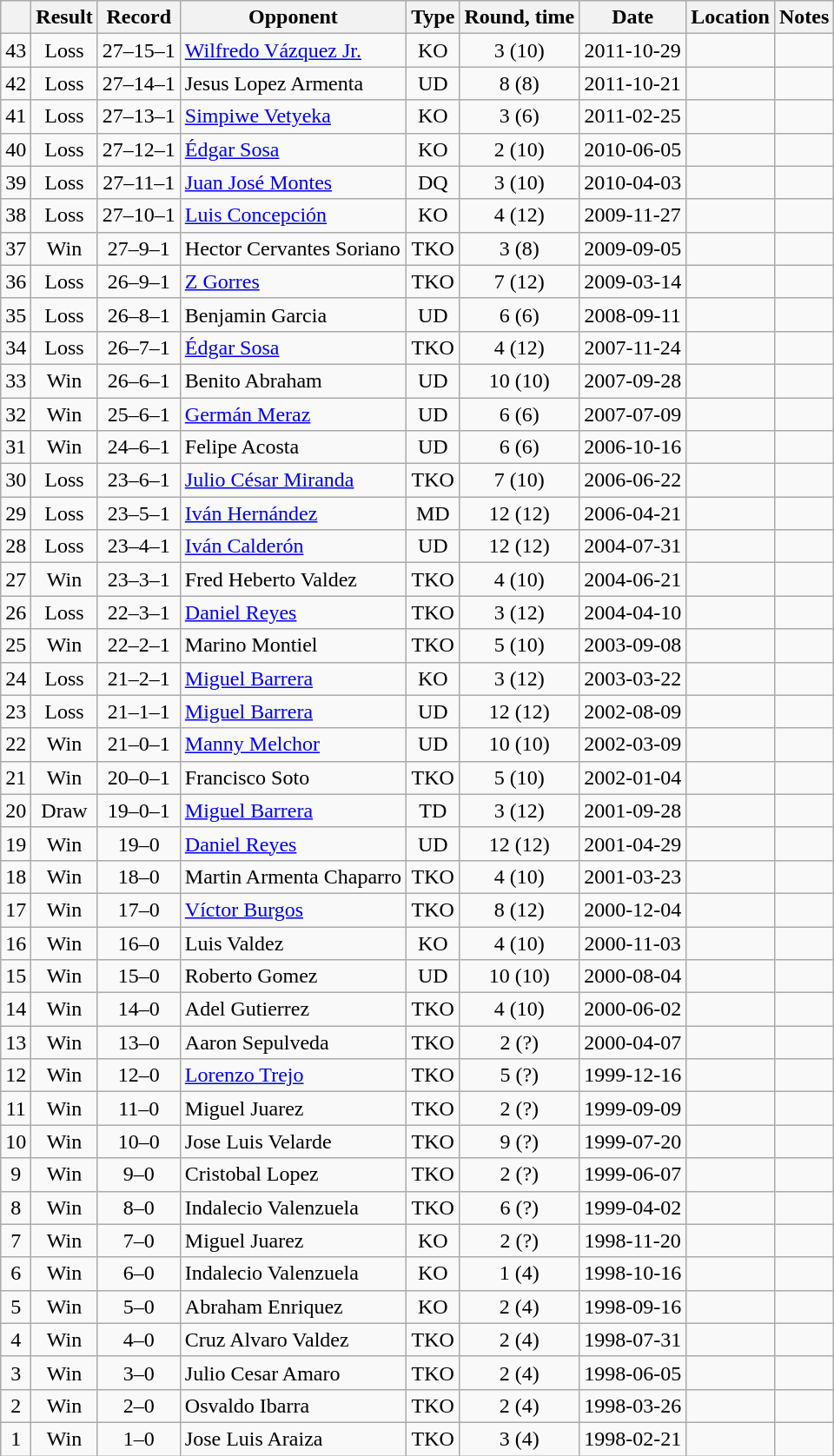<table class=wikitable style=text-align:center>
<tr>
<th></th>
<th>Result</th>
<th>Record</th>
<th>Opponent</th>
<th>Type</th>
<th>Round, time</th>
<th>Date</th>
<th>Location</th>
<th>Notes</th>
</tr>
<tr>
<td>43</td>
<td>Loss</td>
<td>27–15–1</td>
<td align=left><a href='#'>Wilfredo Vázquez Jr.</a></td>
<td>KO</td>
<td>3 (10)</td>
<td>2011-10-29</td>
<td align=left></td>
<td align=left></td>
</tr>
<tr>
<td>42</td>
<td>Loss</td>
<td>27–14–1</td>
<td align=left>Jesus Lopez Armenta</td>
<td>UD</td>
<td>8 (8)</td>
<td>2011-10-21</td>
<td align=left></td>
<td align=left></td>
</tr>
<tr>
<td>41</td>
<td>Loss</td>
<td>27–13–1</td>
<td align=left><a href='#'>Simpiwe Vetyeka</a></td>
<td>KO</td>
<td>3 (6)</td>
<td>2011-02-25</td>
<td align=left></td>
<td align=left></td>
</tr>
<tr>
<td>40</td>
<td>Loss</td>
<td>27–12–1</td>
<td align=left><a href='#'>Édgar Sosa</a></td>
<td>KO</td>
<td>2 (10)</td>
<td>2010-06-05</td>
<td align=left></td>
<td align=left></td>
</tr>
<tr>
<td>39</td>
<td>Loss</td>
<td>27–11–1</td>
<td align=left><a href='#'>Juan José Montes</a></td>
<td>DQ</td>
<td>3 (10)</td>
<td>2010-04-03</td>
<td align=left></td>
<td align=left></td>
</tr>
<tr>
<td>38</td>
<td>Loss</td>
<td>27–10–1</td>
<td align=left><a href='#'>Luis Concepción</a></td>
<td>KO</td>
<td>4 (12)</td>
<td>2009-11-27</td>
<td align=left></td>
<td align=left></td>
</tr>
<tr>
<td>37</td>
<td>Win</td>
<td>27–9–1</td>
<td align=left>Hector Cervantes Soriano</td>
<td>TKO</td>
<td>3 (8)</td>
<td>2009-09-05</td>
<td align=left></td>
<td align=left></td>
</tr>
<tr>
<td>36</td>
<td>Loss</td>
<td>26–9–1</td>
<td align=left><a href='#'>Z Gorres</a></td>
<td>TKO</td>
<td>7 (12)</td>
<td>2009-03-14</td>
<td align=left></td>
<td align=left></td>
</tr>
<tr>
<td>35</td>
<td>Loss</td>
<td>26–8–1</td>
<td align=left>Benjamin Garcia</td>
<td>UD</td>
<td>6 (6)</td>
<td>2008-09-11</td>
<td align=left></td>
<td align=left></td>
</tr>
<tr>
<td>34</td>
<td>Loss</td>
<td>26–7–1</td>
<td align=left><a href='#'>Édgar Sosa</a></td>
<td>TKO</td>
<td>4 (12)</td>
<td>2007-11-24</td>
<td align=left></td>
<td align=left></td>
</tr>
<tr>
<td>33</td>
<td>Win</td>
<td>26–6–1</td>
<td align=left>Benito Abraham</td>
<td>UD</td>
<td>10 (10)</td>
<td>2007-09-28</td>
<td align=left></td>
<td align=left></td>
</tr>
<tr>
<td>32</td>
<td>Win</td>
<td>25–6–1</td>
<td align=left><a href='#'>Germán Meraz</a></td>
<td>UD</td>
<td>6 (6)</td>
<td>2007-07-09</td>
<td align=left></td>
<td align=left></td>
</tr>
<tr>
<td>31</td>
<td>Win</td>
<td>24–6–1</td>
<td align=left>Felipe Acosta</td>
<td>UD</td>
<td>6 (6)</td>
<td>2006-10-16</td>
<td align=left></td>
<td align=left></td>
</tr>
<tr>
<td>30</td>
<td>Loss</td>
<td>23–6–1</td>
<td align=left><a href='#'>Julio César Miranda</a></td>
<td>TKO</td>
<td>7 (10)</td>
<td>2006-06-22</td>
<td align=left></td>
<td align=left></td>
</tr>
<tr>
<td>29</td>
<td>Loss</td>
<td>23–5–1</td>
<td align=left><a href='#'>Iván Hernández</a></td>
<td>MD</td>
<td>12 (12)</td>
<td>2006-04-21</td>
<td align=left></td>
<td align=left></td>
</tr>
<tr>
<td>28</td>
<td>Loss</td>
<td>23–4–1</td>
<td align=left><a href='#'>Iván Calderón</a></td>
<td>UD</td>
<td>12 (12)</td>
<td>2004-07-31</td>
<td align=left></td>
<td align=left></td>
</tr>
<tr>
<td>27</td>
<td>Win</td>
<td>23–3–1</td>
<td align=left>Fred Heberto Valdez</td>
<td>TKO</td>
<td>4 (10)</td>
<td>2004-06-21</td>
<td align=left></td>
<td align=left></td>
</tr>
<tr>
<td>26</td>
<td>Loss</td>
<td>22–3–1</td>
<td align=left><a href='#'>Daniel Reyes</a></td>
<td>TKO</td>
<td>3 (12)</td>
<td>2004-04-10</td>
<td align=left></td>
<td align=left></td>
</tr>
<tr>
<td>25</td>
<td>Win</td>
<td>22–2–1</td>
<td align=left>Marino Montiel</td>
<td>TKO</td>
<td>5 (10)</td>
<td>2003-09-08</td>
<td align=left></td>
<td align=left></td>
</tr>
<tr>
<td>24</td>
<td>Loss</td>
<td>21–2–1</td>
<td align=left><a href='#'>Miguel Barrera</a></td>
<td>KO</td>
<td>3 (12)</td>
<td>2003-03-22</td>
<td align=left></td>
<td align=left></td>
</tr>
<tr>
<td>23</td>
<td>Loss</td>
<td>21–1–1</td>
<td align=left><a href='#'>Miguel Barrera</a></td>
<td>UD</td>
<td>12 (12)</td>
<td>2002-08-09</td>
<td align=left></td>
<td align=left></td>
</tr>
<tr>
<td>22</td>
<td>Win</td>
<td>21–0–1</td>
<td align=left><a href='#'>Manny Melchor</a></td>
<td>UD</td>
<td>10 (10)</td>
<td>2002-03-09</td>
<td align=left></td>
<td align=left></td>
</tr>
<tr>
<td>21</td>
<td>Win</td>
<td>20–0–1</td>
<td align=left>Francisco Soto</td>
<td>TKO</td>
<td>5 (10)</td>
<td>2002-01-04</td>
<td align=left></td>
<td align=left></td>
</tr>
<tr>
<td>20</td>
<td>Draw</td>
<td>19–0–1</td>
<td align=left><a href='#'>Miguel Barrera</a></td>
<td>TD</td>
<td>3 (12)</td>
<td>2001-09-28</td>
<td align=left></td>
<td align=left></td>
</tr>
<tr>
<td>19</td>
<td>Win</td>
<td>19–0</td>
<td align=left><a href='#'>Daniel Reyes</a></td>
<td>UD</td>
<td>12 (12)</td>
<td>2001-04-29</td>
<td align=left></td>
<td align=left></td>
</tr>
<tr>
<td>18</td>
<td>Win</td>
<td>18–0</td>
<td align=left>Martin Armenta Chaparro</td>
<td>TKO</td>
<td>4 (10)</td>
<td>2001-03-23</td>
<td align=left></td>
<td align=left></td>
</tr>
<tr>
<td>17</td>
<td>Win</td>
<td>17–0</td>
<td align=left><a href='#'>Víctor Burgos</a></td>
<td>TKO</td>
<td>8 (12)</td>
<td>2000-12-04</td>
<td align=left></td>
<td align=left></td>
</tr>
<tr>
<td>16</td>
<td>Win</td>
<td>16–0</td>
<td align=left>Luis Valdez</td>
<td>KO</td>
<td>4 (10)</td>
<td>2000-11-03</td>
<td align=left></td>
<td align=left></td>
</tr>
<tr>
<td>15</td>
<td>Win</td>
<td>15–0</td>
<td align=left>Roberto Gomez</td>
<td>UD</td>
<td>10 (10)</td>
<td>2000-08-04</td>
<td align=left></td>
<td align=left></td>
</tr>
<tr>
<td>14</td>
<td>Win</td>
<td>14–0</td>
<td align=left>Adel Gutierrez</td>
<td>TKO</td>
<td>4 (10)</td>
<td>2000-06-02</td>
<td align=left></td>
<td align=left></td>
</tr>
<tr>
<td>13</td>
<td>Win</td>
<td>13–0</td>
<td align=left>Aaron Sepulveda</td>
<td>TKO</td>
<td>2 (?)</td>
<td>2000-04-07</td>
<td align=left></td>
<td align=left></td>
</tr>
<tr>
<td>12</td>
<td>Win</td>
<td>12–0</td>
<td align=left><a href='#'>Lorenzo Trejo</a></td>
<td>TKO</td>
<td>5 (?)</td>
<td>1999-12-16</td>
<td align=left></td>
<td align=left></td>
</tr>
<tr>
<td>11</td>
<td>Win</td>
<td>11–0</td>
<td align=left>Miguel Juarez</td>
<td>TKO</td>
<td>2 (?)</td>
<td>1999-09-09</td>
<td align=left></td>
<td align=left></td>
</tr>
<tr>
<td>10</td>
<td>Win</td>
<td>10–0</td>
<td align=left>Jose Luis Velarde</td>
<td>TKO</td>
<td>9 (?)</td>
<td>1999-07-20</td>
<td align=left></td>
<td align=left></td>
</tr>
<tr>
<td>9</td>
<td>Win</td>
<td>9–0</td>
<td align=left>Cristobal Lopez</td>
<td>TKO</td>
<td>2 (?)</td>
<td>1999-06-07</td>
<td align=left></td>
<td align=left></td>
</tr>
<tr>
<td>8</td>
<td>Win</td>
<td>8–0</td>
<td align=left>Indalecio Valenzuela</td>
<td>TKO</td>
<td>6 (?)</td>
<td>1999-04-02</td>
<td align=left></td>
<td align=left></td>
</tr>
<tr>
<td>7</td>
<td>Win</td>
<td>7–0</td>
<td align=left>Miguel Juarez</td>
<td>KO</td>
<td>2 (?)</td>
<td>1998-11-20</td>
<td align=left></td>
<td align=left></td>
</tr>
<tr>
<td>6</td>
<td>Win</td>
<td>6–0</td>
<td align=left>Indalecio Valenzuela</td>
<td>KO</td>
<td>1 (4)</td>
<td>1998-10-16</td>
<td align=left></td>
<td align=left></td>
</tr>
<tr>
<td>5</td>
<td>Win</td>
<td>5–0</td>
<td align=left>Abraham Enriquez</td>
<td>KO</td>
<td>2 (4)</td>
<td>1998-09-16</td>
<td align=left></td>
<td align=left></td>
</tr>
<tr>
<td>4</td>
<td>Win</td>
<td>4–0</td>
<td align=left>Cruz Alvaro Valdez</td>
<td>TKO</td>
<td>2 (4)</td>
<td>1998-07-31</td>
<td align=left></td>
<td align=left></td>
</tr>
<tr>
<td>3</td>
<td>Win</td>
<td>3–0</td>
<td align=left>Julio Cesar Amaro</td>
<td>TKO</td>
<td>2 (4)</td>
<td>1998-06-05</td>
<td align=left></td>
<td align=left></td>
</tr>
<tr>
<td>2</td>
<td>Win</td>
<td>2–0</td>
<td align=left>Osvaldo Ibarra</td>
<td>TKO</td>
<td>2 (4)</td>
<td>1998-03-26</td>
<td align=left></td>
<td align=left></td>
</tr>
<tr>
<td>1</td>
<td>Win</td>
<td>1–0</td>
<td align=left>Jose Luis Araiza</td>
<td>TKO</td>
<td>3 (4)</td>
<td>1998-02-21</td>
<td align=left></td>
<td align=left></td>
</tr>
</table>
